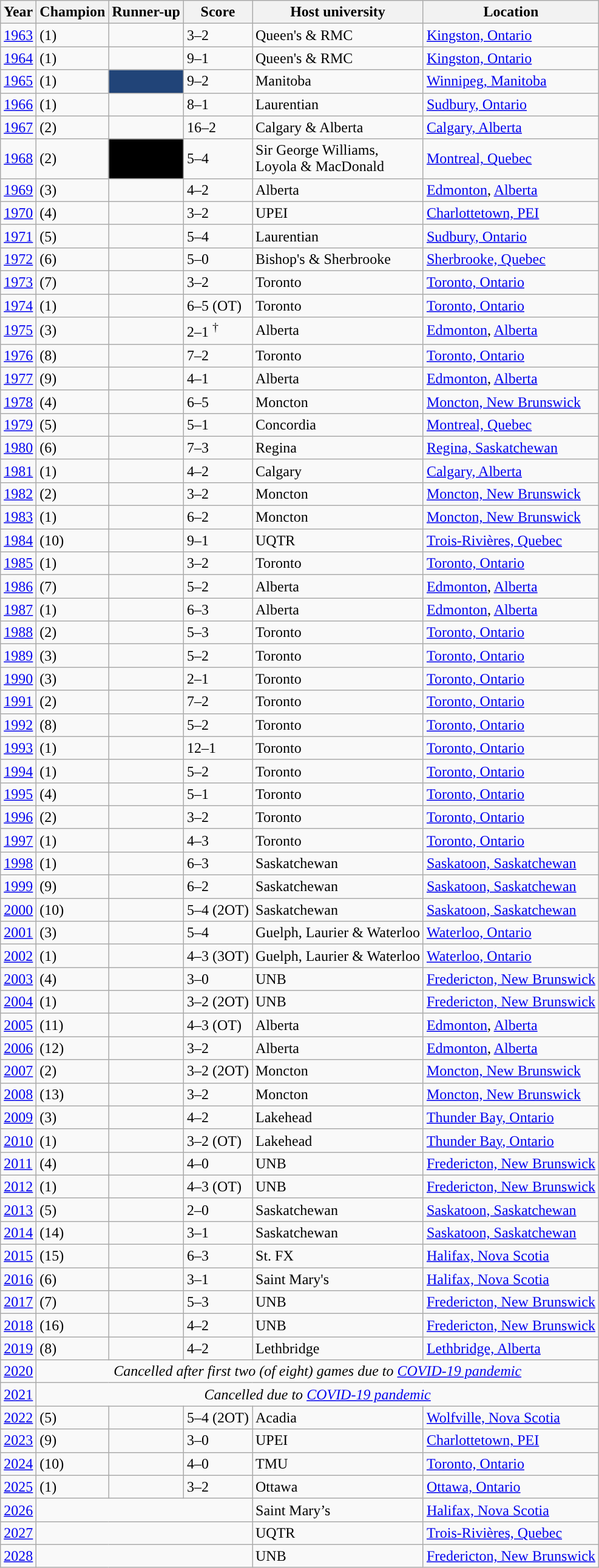<table class="wikitable sortable sticky-header"; font-size: 95%">
<tr>
<th scope=col>Year</th>
<th scope=col>Champion</th>
<th scope=col>Runner-up</th>
<th scope=col>Score</th>
<th scope=col>Host university</th>
<th scope=col>Location</th>
</tr>
<tr>
<td><a href='#'>1963</a></td>
<td><a href='#'></a> (1)</td>
<td><a href='#'></a></td>
<td>3–2</td>
<td>Queen's & RMC</td>
<td> <a href='#'>Kingston, Ontario</a></td>
</tr>
<tr>
<td><a href='#'>1964</a></td>
<td><a href='#'></a> (1)</td>
<td><a href='#'></a></td>
<td>9–1</td>
<td>Queen's & RMC</td>
<td> <a href='#'>Kingston, Ontario</a></td>
</tr>
<tr>
<td><a href='#'>1965</a></td>
<td><a href='#'></a> (1)</td>
<td style="color:white; background:#214478; "><a href='#'></a></td>
<td>9–2</td>
<td>Manitoba</td>
<td> <a href='#'>Winnipeg, Manitoba</a></td>
</tr>
<tr>
<td><a href='#'>1966</a></td>
<td><a href='#'></a> (1)</td>
<td><a href='#'></a></td>
<td>8–1</td>
<td>Laurentian</td>
<td> <a href='#'>Sudbury, Ontario</a></td>
</tr>
<tr>
<td><a href='#'>1967</a></td>
<td><a href='#'></a> (2)</td>
<td><a href='#'></a></td>
<td>16–2</td>
<td>Calgary & Alberta</td>
<td> <a href='#'>Calgary, Alberta</a></td>
</tr>
<tr>
<td><a href='#'>1968</a></td>
<td><a href='#'></a> (2)</td>
<td style="color:white; background:#000000"><a href='#'></a></td>
<td>5–4</td>
<td>Sir George Williams,<br>Loyola & MacDonald</td>
<td> <a href='#'>Montreal, Quebec</a></td>
</tr>
<tr>
<td><a href='#'>1969</a></td>
<td><a href='#'></a> (3)</td>
<td><a href='#'></a></td>
<td>4–2</td>
<td>Alberta</td>
<td> <a href='#'>Edmonton</a>, <a href='#'>Alberta</a></td>
</tr>
<tr>
<td><a href='#'>1970</a></td>
<td><a href='#'></a> (4)</td>
<td><a href='#'></a></td>
<td>3–2</td>
<td>UPEI</td>
<td> <a href='#'>Charlottetown, PEI</a></td>
</tr>
<tr>
<td><a href='#'>1971</a></td>
<td><a href='#'></a> (5)</td>
<td><a href='#'></a></td>
<td>5–4</td>
<td>Laurentian</td>
<td> <a href='#'>Sudbury, Ontario</a></td>
</tr>
<tr>
<td><a href='#'>1972</a></td>
<td><a href='#'></a> (6)</td>
<td><a href='#'></a></td>
<td>5–0</td>
<td>Bishop's & Sherbrooke</td>
<td> <a href='#'>Sherbrooke, Quebec</a></td>
</tr>
<tr>
<td><a href='#'>1973</a></td>
<td><a href='#'></a> (7)</td>
<td><a href='#'></a></td>
<td>3–2</td>
<td>Toronto</td>
<td> <a href='#'>Toronto, Ontario</a></td>
</tr>
<tr>
<td><a href='#'>1974</a></td>
<td><a href='#'></a> (1)</td>
<td><a href='#'></a></td>
<td>6–5 (OT)</td>
<td>Toronto</td>
<td> <a href='#'>Toronto, Ontario</a></td>
</tr>
<tr>
<td><a href='#'>1975</a></td>
<td><a href='#'></a> (3)</td>
<td><a href='#'></a></td>
<td>2–1 <sup>†</sup></td>
<td>Alberta</td>
<td> <a href='#'>Edmonton</a>, <a href='#'>Alberta</a></td>
</tr>
<tr>
<td><a href='#'>1976</a></td>
<td><a href='#'></a> (8)</td>
<td><a href='#'></a></td>
<td>7–2</td>
<td>Toronto</td>
<td> <a href='#'>Toronto, Ontario</a></td>
</tr>
<tr>
<td><a href='#'>1977</a></td>
<td><a href='#'></a> (9)</td>
<td><a href='#'></a></td>
<td>4–1</td>
<td>Alberta</td>
<td> <a href='#'>Edmonton</a>, <a href='#'>Alberta</a></td>
</tr>
<tr>
<td><a href='#'>1978</a></td>
<td><a href='#'></a> (4)</td>
<td><a href='#'></a></td>
<td>6–5</td>
<td>Moncton</td>
<td> <a href='#'>Moncton, New Brunswick</a></td>
</tr>
<tr>
<td><a href='#'>1979</a></td>
<td><a href='#'></a> (5)</td>
<td><a href='#'></a></td>
<td>5–1</td>
<td>Concordia</td>
<td> <a href='#'>Montreal, Quebec</a></td>
</tr>
<tr>
<td><a href='#'>1980</a></td>
<td><a href='#'></a> (6)</td>
<td><a href='#'></a></td>
<td>7–3</td>
<td>Regina</td>
<td> <a href='#'>Regina, Saskatchewan</a></td>
</tr>
<tr>
<td><a href='#'>1981</a></td>
<td><a href='#'></a> (1)</td>
<td><a href='#'></a></td>
<td>4–2</td>
<td>Calgary</td>
<td> <a href='#'>Calgary, Alberta</a></td>
</tr>
<tr>
<td><a href='#'>1982</a></td>
<td><a href='#'></a> (2)</td>
<td><a href='#'></a></td>
<td>3–2</td>
<td>Moncton</td>
<td> <a href='#'>Moncton, New Brunswick</a></td>
</tr>
<tr>
<td><a href='#'>1983</a></td>
<td><a href='#'></a> (1)</td>
<td><a href='#'></a></td>
<td>6–2</td>
<td>Moncton</td>
<td> <a href='#'>Moncton, New Brunswick</a></td>
</tr>
<tr>
<td><a href='#'>1984</a></td>
<td><a href='#'></a> (10)</td>
<td><a href='#'></a></td>
<td>9–1</td>
<td>UQTR</td>
<td> <a href='#'>Trois-Rivières, Quebec</a></td>
</tr>
<tr>
<td><a href='#'>1985</a></td>
<td><a href='#'></a> (1)</td>
<td><a href='#'></a></td>
<td>3–2</td>
<td>Toronto</td>
<td> <a href='#'>Toronto, Ontario</a></td>
</tr>
<tr>
<td><a href='#'>1986</a></td>
<td><a href='#'></a> (7)</td>
<td><a href='#'></a></td>
<td>5–2</td>
<td>Alberta</td>
<td> <a href='#'>Edmonton</a>, <a href='#'>Alberta</a></td>
</tr>
<tr>
<td><a href='#'>1987</a></td>
<td><a href='#'></a> (1)</td>
<td><a href='#'></a></td>
<td>6–3</td>
<td>Alberta</td>
<td> <a href='#'>Edmonton</a>, <a href='#'>Alberta</a></td>
</tr>
<tr>
<td><a href='#'>1988</a></td>
<td><a href='#'></a> (2)</td>
<td><a href='#'></a></td>
<td>5–3</td>
<td>Toronto</td>
<td> <a href='#'>Toronto, Ontario</a></td>
</tr>
<tr>
<td><a href='#'>1989</a></td>
<td><a href='#'></a> (3)</td>
<td><a href='#'></a></td>
<td>5–2</td>
<td>Toronto</td>
<td> <a href='#'>Toronto, Ontario</a></td>
</tr>
<tr>
<td><a href='#'>1990</a></td>
<td><a href='#'></a> (3)</td>
<td><a href='#'></a></td>
<td>2–1</td>
<td>Toronto</td>
<td> <a href='#'>Toronto, Ontario</a></td>
</tr>
<tr>
<td><a href='#'>1991</a></td>
<td><a href='#'></a> (2)</td>
<td><a href='#'></a></td>
<td>7–2</td>
<td>Toronto</td>
<td> <a href='#'>Toronto, Ontario</a></td>
</tr>
<tr>
<td><a href='#'>1992</a></td>
<td><a href='#'></a> (8)</td>
<td><a href='#'></a></td>
<td>5–2</td>
<td>Toronto</td>
<td> <a href='#'>Toronto, Ontario</a></td>
</tr>
<tr>
<td><a href='#'>1993</a></td>
<td><a href='#'></a> (1)</td>
<td><a href='#'></a></td>
<td>12–1</td>
<td>Toronto</td>
<td> <a href='#'>Toronto, Ontario</a></td>
</tr>
<tr>
<td><a href='#'>1994</a></td>
<td><a href='#'></a> (1)</td>
<td><a href='#'></a></td>
<td>5–2</td>
<td>Toronto</td>
<td> <a href='#'>Toronto, Ontario</a></td>
</tr>
<tr>
<td><a href='#'>1995</a></td>
<td><a href='#'></a> (4)</td>
<td><a href='#'></a></td>
<td>5–1</td>
<td>Toronto</td>
<td> <a href='#'>Toronto, Ontario</a></td>
</tr>
<tr>
<td><a href='#'>1996</a></td>
<td><a href='#'></a> (2)</td>
<td><a href='#'></a></td>
<td>3–2</td>
<td>Toronto</td>
<td> <a href='#'>Toronto, Ontario</a></td>
</tr>
<tr>
<td><a href='#'>1997</a></td>
<td><a href='#'></a> (1)</td>
<td><a href='#'></a></td>
<td>4–3</td>
<td>Toronto</td>
<td> <a href='#'>Toronto, Ontario</a></td>
</tr>
<tr>
<td><a href='#'>1998</a></td>
<td><a href='#'></a> (1)</td>
<td><a href='#'></a></td>
<td>6–3</td>
<td>Saskatchewan</td>
<td> <a href='#'>Saskatoon, Saskatchewan</a></td>
</tr>
<tr>
<td><a href='#'>1999</a></td>
<td><a href='#'></a> (9)</td>
<td><a href='#'></a></td>
<td>6–2</td>
<td>Saskatchewan</td>
<td> <a href='#'>Saskatoon, Saskatchewan</a></td>
</tr>
<tr>
<td><a href='#'>2000</a></td>
<td><a href='#'></a> (10)</td>
<td><a href='#'></a></td>
<td>5–4 (2OT)</td>
<td>Saskatchewan</td>
<td> <a href='#'>Saskatoon, Saskatchewan</a></td>
</tr>
<tr>
<td><a href='#'>2001</a></td>
<td><a href='#'></a> (3)</td>
<td><a href='#'></a></td>
<td>5–4</td>
<td>Guelph, Laurier & Waterloo</td>
<td> <a href='#'>Waterloo, Ontario</a></td>
</tr>
<tr>
<td><a href='#'>2002</a></td>
<td><a href='#'></a> (1)</td>
<td><a href='#'></a></td>
<td>4–3 (3OT)</td>
<td>Guelph, Laurier & Waterloo</td>
<td> <a href='#'>Waterloo, Ontario</a></td>
</tr>
<tr>
<td><a href='#'>2003</a></td>
<td><a href='#'></a> (4)</td>
<td><a href='#'></a></td>
<td>3–0</td>
<td>UNB</td>
<td> <a href='#'>Fredericton, New Brunswick</a></td>
</tr>
<tr>
<td><a href='#'>2004</a></td>
<td><a href='#'></a> (1)</td>
<td><a href='#'></a></td>
<td>3–2 (2OT)</td>
<td>UNB</td>
<td> <a href='#'>Fredericton, New Brunswick</a></td>
</tr>
<tr>
<td><a href='#'>2005</a></td>
<td><a href='#'></a> (11)</td>
<td><a href='#'></a></td>
<td>4–3 (OT)</td>
<td>Alberta</td>
<td> <a href='#'>Edmonton</a>, <a href='#'>Alberta</a></td>
</tr>
<tr>
<td><a href='#'>2006</a></td>
<td><a href='#'></a> (12)</td>
<td><a href='#'></a></td>
<td>3–2</td>
<td>Alberta</td>
<td> <a href='#'>Edmonton</a>, <a href='#'>Alberta</a></td>
</tr>
<tr>
<td><a href='#'>2007</a></td>
<td><a href='#'></a> (2)</td>
<td><a href='#'></a></td>
<td>3–2 (2OT)</td>
<td>Moncton</td>
<td> <a href='#'>Moncton, New Brunswick</a></td>
</tr>
<tr>
<td><a href='#'>2008</a></td>
<td><a href='#'></a> (13)</td>
<td><a href='#'></a></td>
<td>3–2</td>
<td>Moncton</td>
<td> <a href='#'>Moncton, New Brunswick</a></td>
</tr>
<tr>
<td><a href='#'>2009</a></td>
<td><a href='#'></a> (3)</td>
<td><a href='#'></a></td>
<td>4–2</td>
<td>Lakehead</td>
<td> <a href='#'>Thunder Bay, Ontario</a></td>
</tr>
<tr>
<td><a href='#'>2010</a></td>
<td><a href='#'></a> (1)</td>
<td><a href='#'></a></td>
<td>3–2 (OT)</td>
<td>Lakehead</td>
<td> <a href='#'>Thunder Bay, Ontario</a></td>
</tr>
<tr>
<td><a href='#'>2011</a></td>
<td><a href='#'></a> (4)</td>
<td><a href='#'></a></td>
<td>4–0</td>
<td>UNB</td>
<td> <a href='#'>Fredericton, New Brunswick</a></td>
</tr>
<tr>
<td><a href='#'>2012</a></td>
<td><a href='#'></a> (1)</td>
<td><a href='#'></a></td>
<td>4–3 (OT)</td>
<td>UNB</td>
<td> <a href='#'>Fredericton, New Brunswick</a></td>
</tr>
<tr>
<td><a href='#'>2013</a></td>
<td><a href='#'></a> (5)</td>
<td><a href='#'></a></td>
<td>2–0</td>
<td>Saskatchewan</td>
<td> <a href='#'>Saskatoon, Saskatchewan</a></td>
</tr>
<tr>
<td><a href='#'>2014</a></td>
<td><a href='#'></a> (14)</td>
<td><a href='#'></a></td>
<td>3–1</td>
<td>Saskatchewan</td>
<td> <a href='#'>Saskatoon, Saskatchewan</a></td>
</tr>
<tr>
<td><a href='#'>2015</a></td>
<td><a href='#'></a> (15)</td>
<td><a href='#'></a></td>
<td>6–3</td>
<td>St. FX</td>
<td> <a href='#'>Halifax, Nova Scotia</a></td>
</tr>
<tr>
<td><a href='#'>2016</a></td>
<td><a href='#'></a> (6)</td>
<td><a href='#'></a></td>
<td>3–1</td>
<td>Saint Mary's</td>
<td> <a href='#'>Halifax, Nova Scotia</a></td>
</tr>
<tr>
<td><a href='#'>2017</a></td>
<td><a href='#'></a> (7)</td>
<td><a href='#'></a></td>
<td>5–3</td>
<td>UNB</td>
<td> <a href='#'>Fredericton, New Brunswick</a></td>
</tr>
<tr>
<td><a href='#'>2018</a></td>
<td><a href='#'></a> (16)</td>
<td><a href='#'></a></td>
<td>4–2</td>
<td>UNB</td>
<td> <a href='#'>Fredericton, New Brunswick</a></td>
</tr>
<tr>
<td><a href='#'>2019</a></td>
<td><a href='#'></a> (8)</td>
<td><a href='#'></a></td>
<td>4–2</td>
<td>Lethbridge</td>
<td> <a href='#'>Lethbridge, Alberta</a></td>
</tr>
<tr>
<td><a href='#'>2020</a></td>
<td colspan="5" align="center"><em>Cancelled after first two (of eight) games due to <a href='#'>COVID-19 pandemic</a></em></td>
</tr>
<tr>
<td><a href='#'>2021</a></td>
<td colspan="5" align="center"><em>Cancelled due to <a href='#'>COVID-19 pandemic</a></em></td>
</tr>
<tr>
<td><a href='#'>2022</a></td>
<td><a href='#'></a> (5)</td>
<td><a href='#'></a></td>
<td>5–4 (2OT)</td>
<td>Acadia</td>
<td> <a href='#'>Wolfville, Nova Scotia</a></td>
</tr>
<tr>
<td><a href='#'>2023</a></td>
<td><a href='#'></a> (9)</td>
<td><a href='#'></a></td>
<td>3–0</td>
<td>UPEI</td>
<td> <a href='#'>Charlottetown, PEI</a></td>
</tr>
<tr>
<td><a href='#'>2024</a></td>
<td><a href='#'></a> (10)</td>
<td><a href='#'></a></td>
<td>4–0</td>
<td>TMU</td>
<td> <a href='#'>Toronto, Ontario</a></td>
</tr>
<tr>
<td><a href='#'>2025</a></td>
<td><a href='#'></a> (1)</td>
<td><a href='#'></a></td>
<td>3–2</td>
<td>Ottawa</td>
<td>  <a href='#'>Ottawa, Ontario</a></td>
</tr>
<tr>
<td><a href='#'>2026</a></td>
<td align="center" colspan=3></td>
<td>Saint Mary’s</td>
<td> <a href='#'>Halifax, Nova Scotia</a></td>
</tr>
<tr>
<td><a href='#'>2027</a></td>
<td align="center" colspan=3></td>
<td>UQTR</td>
<td> <a href='#'>Trois-Rivières, Quebec</a></td>
</tr>
<tr>
<td><a href='#'>2028</a></td>
<td align="center" colspan=3></td>
<td>UNB</td>
<td> <a href='#'>Fredericton, New Brunswick</a></td>
</tr>
</table>
